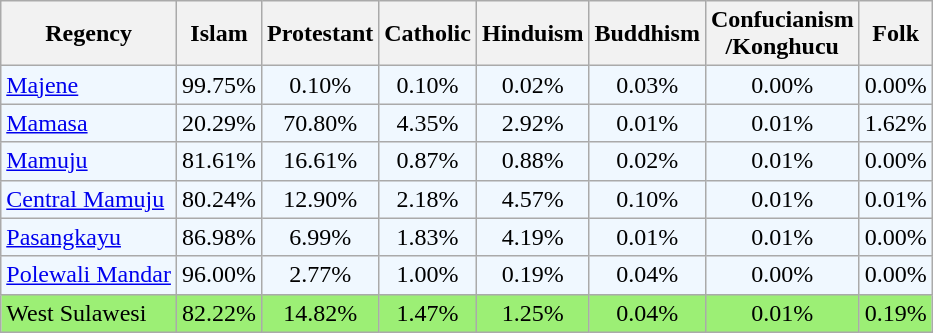<table class="wikitable sortable" style="text-align:center">
<tr>
<th>Regency</th>
<th>Islam</th>
<th>Protestant</th>
<th>Catholic</th>
<th>Hinduism</th>
<th>Buddhism</th>
<th>Confucianism<br>/Konghucu</th>
<th>Folk</th>
</tr>
<tr style="background:#f0f8ff;">
<td style="text-align:left"><a href='#'>Majene</a></td>
<td>99.75%</td>
<td>0.10%</td>
<td>0.10%</td>
<td>0.02%</td>
<td>0.03%</td>
<td>0.00%</td>
<td>0.00%</td>
</tr>
<tr style="background:#f0f8ff;">
<td style="text-align:left"><a href='#'>Mamasa</a></td>
<td>20.29%</td>
<td>70.80%</td>
<td>4.35%</td>
<td>2.92%</td>
<td>0.01%</td>
<td>0.01%</td>
<td>1.62%</td>
</tr>
<tr style="background:#f0f8ff;">
<td style="text-align:left"><a href='#'>Mamuju</a></td>
<td>81.61%</td>
<td>16.61%</td>
<td>0.87%</td>
<td>0.88%</td>
<td>0.02%</td>
<td>0.01%</td>
<td>0.00%</td>
</tr>
<tr style="background:#f0f8ff;">
<td style="text-align:left"><a href='#'>Central Mamuju</a></td>
<td>80.24%</td>
<td>12.90%</td>
<td>2.18%</td>
<td>4.57%</td>
<td>0.10%</td>
<td>0.01%</td>
<td>0.01%</td>
</tr>
<tr style="background:#f0f8ff;">
<td style="text-align:left"><a href='#'>Pasangkayu</a></td>
<td>86.98%</td>
<td>6.99%</td>
<td>1.83%</td>
<td>4.19%</td>
<td>0.01%</td>
<td>0.01%</td>
<td>0.00%</td>
</tr>
<tr style="background:#f0f8ff;">
<td style="text-align:left"><a href='#'>Polewali Mandar</a></td>
<td>96.00%</td>
<td>2.77%</td>
<td>1.00%</td>
<td>0.19%</td>
<td>0.04%</td>
<td>0.00%</td>
<td>0.00%</td>
</tr>
<tr style="background:#9cef75;">
<td style="text-align:left">West Sulawesi</td>
<td>82.22%</td>
<td>14.82%</td>
<td>1.47%</td>
<td>1.25%</td>
<td>0.04%</td>
<td>0.01%</td>
<td>0.19%</td>
</tr>
</table>
